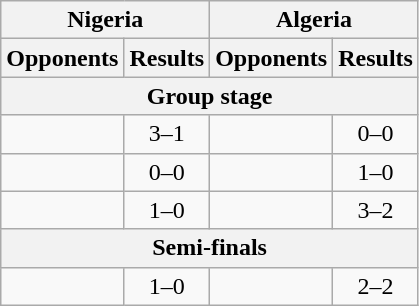<table class="wikitable">
<tr>
<th colspan=2>Nigeria</th>
<th colspan=2>Algeria</th>
</tr>
<tr>
<th>Opponents</th>
<th>Results</th>
<th>Opponents</th>
<th>Results</th>
</tr>
<tr>
<th colspan=4>Group stage</th>
</tr>
<tr>
<td></td>
<td align=center>3–1</td>
<td></td>
<td align=center>0–0</td>
</tr>
<tr>
<td></td>
<td align=center>0–0</td>
<td></td>
<td align=center>1–0</td>
</tr>
<tr>
<td></td>
<td align=center>1–0</td>
<td></td>
<td align=center>3–2</td>
</tr>
<tr>
<th colspan=4>Semi-finals</th>
</tr>
<tr>
<td></td>
<td align=center>1–0</td>
<td></td>
<td align=center>2–2 </td>
</tr>
</table>
